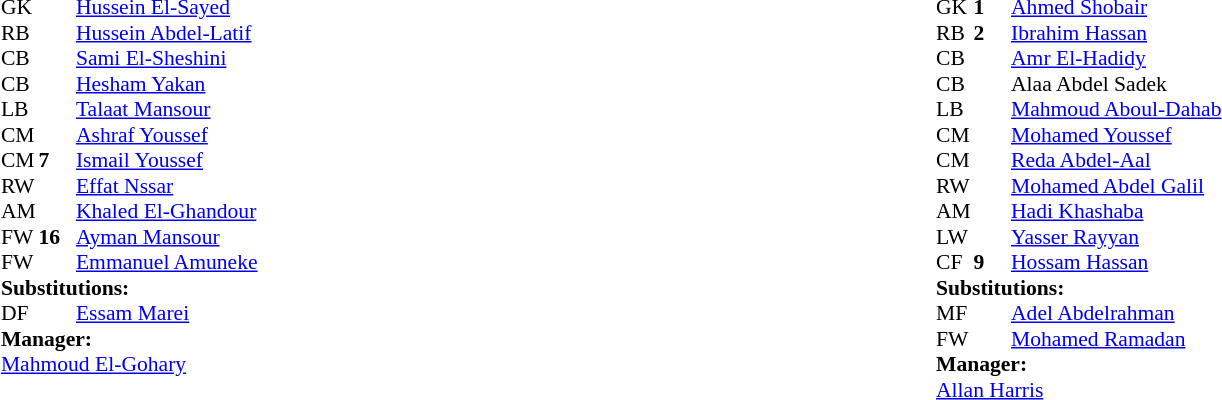<table width="100%">
<tr>
<td valign="top" width="50%"><br><table style="font-size: 90%" cellspacing="0" cellpadding="0" align=center>
<tr>
<th width="25"></th>
<th width="25"></th>
</tr>
<tr>
<td>GK</td>
<td><strong></strong></td>
<td> <a href='#'>Hussein El-Sayed</a></td>
</tr>
<tr>
<td>RB</td>
<td><strong></strong></td>
<td> <a href='#'>Hussein Abdel-Latif</a></td>
<td></td>
<td></td>
</tr>
<tr>
<td>CB</td>
<td><strong></strong></td>
<td> <a href='#'>Sami El-Sheshini</a></td>
</tr>
<tr>
<td>CB</td>
<td><strong></strong></td>
<td> <a href='#'>Hesham Yakan</a></td>
</tr>
<tr>
<td>LB</td>
<td><strong></strong></td>
<td> <a href='#'>Talaat Mansour</a></td>
</tr>
<tr>
<td>CM</td>
<td><strong></strong></td>
<td> <a href='#'>Ashraf Youssef</a></td>
<td></td>
<td></td>
</tr>
<tr>
<td>CM</td>
<td><strong>7</strong></td>
<td> <a href='#'>Ismail Youssef</a></td>
<td></td>
<td></td>
</tr>
<tr>
<td>RW</td>
<td><strong></strong></td>
<td> <a href='#'>Effat Nssar</a></td>
<td></td>
<td></td>
</tr>
<tr>
<td>AM</td>
<td><strong></strong></td>
<td> <a href='#'>Khaled El-Ghandour</a></td>
</tr>
<tr>
<td>FW</td>
<td><strong>16</strong></td>
<td> <a href='#'>Ayman Mansour</a></td>
</tr>
<tr>
<td>FW</td>
<td><strong></strong></td>
<td> <a href='#'>Emmanuel Amuneke</a></td>
<td></td>
<td></td>
</tr>
<tr>
<td colspan=3><strong>Substitutions:</strong></td>
</tr>
<tr>
<td>DF</td>
<td><strong></strong></td>
<td> <a href='#'>Essam Marei</a></td>
<td></td>
<td></td>
</tr>
<tr>
<td colspan=3><strong>Manager:</strong></td>
</tr>
<tr>
<td colspan=3> <a href='#'>Mahmoud El-Gohary</a></td>
</tr>
</table>
</td>
<td valign="top"></td>
<td valign="top" width="50%"><br><table style="font-size: 90%" cellspacing="0" cellpadding="0" align="center">
<tr>
<th width=25></th>
<th width=25></th>
</tr>
<tr>
<td>GK</td>
<td><strong>1</strong></td>
<td> <a href='#'>Ahmed Shobair</a></td>
</tr>
<tr>
<td>RB</td>
<td><strong>2</strong></td>
<td> <a href='#'>Ibrahim Hassan</a></td>
</tr>
<tr>
<td>CB</td>
<td><strong> </strong></td>
<td> <a href='#'>Amr El-Hadidy</a></td>
</tr>
<tr>
<td>CB</td>
<td><strong> </strong></td>
<td> Alaa Abdel Sadek</td>
<td></td>
<td></td>
</tr>
<tr>
<td>LB</td>
<td><strong> </strong></td>
<td> <a href='#'>Mahmoud Aboul-Dahab</a></td>
</tr>
<tr>
<td>CM</td>
<td><strong> </strong></td>
<td> <a href='#'>Mohamed Youssef</a></td>
<td></td>
<td></td>
</tr>
<tr>
<td>CM</td>
<td><strong> </strong></td>
<td> <a href='#'>Reda Abdel-Aal</a></td>
</tr>
<tr>
<td>RW</td>
<td><strong> </strong></td>
<td> <a href='#'>Mohamed Abdel Galil</a></td>
<td></td>
<td></td>
</tr>
<tr>
<td>AM</td>
<td><strong> </strong></td>
<td> <a href='#'>Hadi Khashaba</a></td>
</tr>
<tr>
<td>LW</td>
<td><strong> </strong></td>
<td> <a href='#'>Yasser Rayyan</a></td>
<td></td>
<td></td>
</tr>
<tr>
<td>CF</td>
<td><strong>9</strong></td>
<td> <a href='#'>Hossam Hassan</a></td>
</tr>
<tr>
<td colspan=3><strong>Substitutions:</strong></td>
</tr>
<tr>
<td>MF</td>
<td><strong> </strong></td>
<td> <a href='#'>Adel Abdelrahman</a></td>
<td></td>
<td></td>
</tr>
<tr>
<td>FW</td>
<td><strong> </strong></td>
<td> <a href='#'>Mohamed Ramadan</a></td>
<td></td>
<td></td>
</tr>
<tr>
<td colspan=3><strong>Manager:</strong></td>
</tr>
<tr>
<td colspan=3> <a href='#'>Allan Harris</a></td>
</tr>
</table>
</td>
</tr>
</table>
